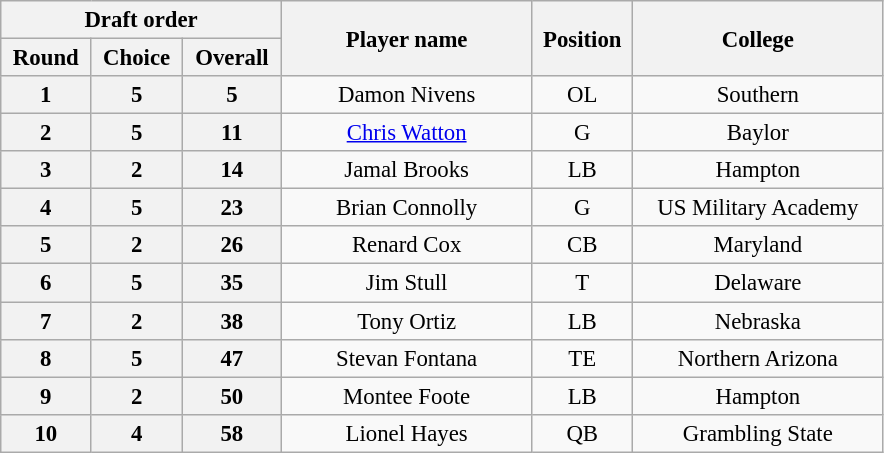<table class="wikitable" style="font-size:95%; text-align:center">
<tr>
<th width="180" colspan="3">Draft order</th>
<th width="160" rowspan="2">Player name</th>
<th width="60" rowspan="2">Position</th>
<th width="160" rowspan="2">College</th>
</tr>
<tr>
<th>Round</th>
<th>Choice</th>
<th>Overall</th>
</tr>
<tr>
<th>1</th>
<th>5</th>
<th>5</th>
<td>Damon Nivens</td>
<td>OL</td>
<td>Southern</td>
</tr>
<tr>
<th>2</th>
<th>5</th>
<th>11</th>
<td><a href='#'>Chris Watton</a></td>
<td>G</td>
<td>Baylor</td>
</tr>
<tr>
<th>3</th>
<th>2</th>
<th>14</th>
<td>Jamal Brooks</td>
<td>LB</td>
<td>Hampton</td>
</tr>
<tr>
<th>4</th>
<th>5</th>
<th>23</th>
<td>Brian Connolly</td>
<td>G</td>
<td>US Military Academy</td>
</tr>
<tr>
<th>5</th>
<th>2</th>
<th>26</th>
<td>Renard Cox</td>
<td>CB</td>
<td>Maryland</td>
</tr>
<tr>
<th>6</th>
<th>5</th>
<th>35</th>
<td>Jim Stull</td>
<td>T</td>
<td>Delaware</td>
</tr>
<tr>
<th>7</th>
<th>2</th>
<th>38</th>
<td>Tony Ortiz</td>
<td>LB</td>
<td>Nebraska</td>
</tr>
<tr>
<th>8</th>
<th>5</th>
<th>47</th>
<td>Stevan Fontana</td>
<td>TE</td>
<td>Northern Arizona</td>
</tr>
<tr>
<th>9</th>
<th>2</th>
<th>50</th>
<td>Montee Foote</td>
<td>LB</td>
<td>Hampton</td>
</tr>
<tr>
<th>10</th>
<th>4</th>
<th>58</th>
<td>Lionel Hayes</td>
<td>QB</td>
<td>Grambling State</td>
</tr>
</table>
